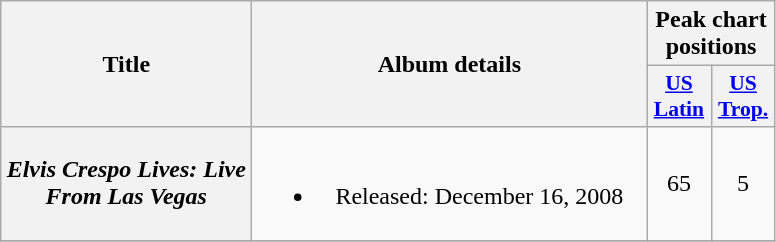<table class="wikitable plainrowheaders" style="text-align:center;">
<tr>
<th rowspan="2" style="width:10em;">Title</th>
<th rowspan="2" style="width:16em;">Album details</th>
<th colspan="2">Peak chart positions</th>
</tr>
<tr>
<th scope="col" style="width:2.5em;font-size:90%;"><a href='#'>US<br>Latin</a><br></th>
<th scope="col" style="width:2.5em;font-size:90%;"><a href='#'>US<br>Trop.</a><br></th>
</tr>
<tr>
<th scope="row"><em>Elvis Crespo Lives: Live From Las Vegas</em></th>
<td><br><ul><li>Released: December 16, 2008</li></ul></td>
<td>65</td>
<td>5</td>
</tr>
<tr>
</tr>
</table>
